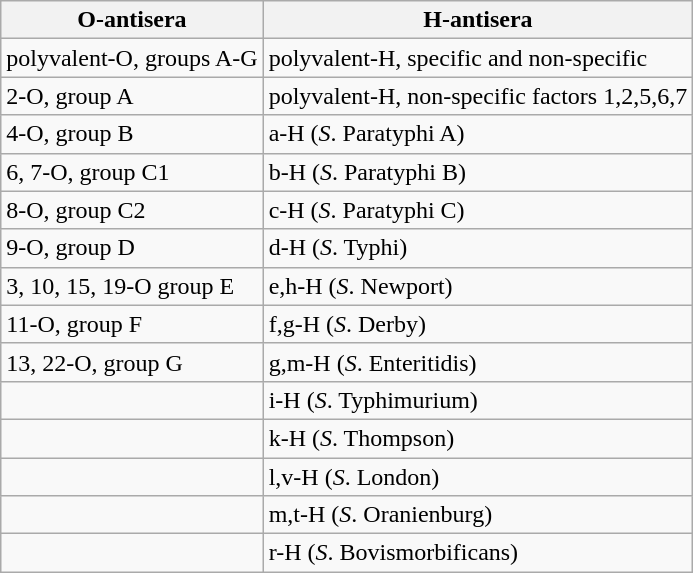<table class="wikitable">
<tr>
<th>O-antisera</th>
<th>H-antisera</th>
</tr>
<tr>
<td>polyvalent-O, groups A-G</td>
<td>polyvalent-H, specific and non-specific</td>
</tr>
<tr>
<td>2-O, group A</td>
<td>polyvalent-H, non-specific factors 1,2,5,6,7</td>
</tr>
<tr>
<td>4-O, group B</td>
<td>a-H    (<em>S</em>. Paratyphi A)</td>
</tr>
<tr>
<td>6, 7-O, group C1</td>
<td>b-H    (<em>S</em>. Paratyphi B)</td>
</tr>
<tr>
<td>8-O, group C2</td>
<td>c-H    (<em>S</em>. Paratyphi C)</td>
</tr>
<tr>
<td>9-O, group D</td>
<td>d-H    (<em>S</em>. Typhi)</td>
</tr>
<tr>
<td>3, 10, 15, 19-O group E</td>
<td>e,h-H  (<em>S</em>. Newport)</td>
</tr>
<tr>
<td>11-O, group F</td>
<td>f,g-H   (<em>S</em>. Derby)</td>
</tr>
<tr>
<td>13, 22-O, group G</td>
<td>g,m-H (<em>S</em>. Enteritidis)</td>
</tr>
<tr>
<td> </td>
<td>i-H     (<em>S</em>. Typhimurium)</td>
</tr>
<tr>
<td> </td>
<td>k-H    (<em>S</em>. Thompson)</td>
</tr>
<tr>
<td> </td>
<td>l,v-H   (<em>S</em>. London)</td>
</tr>
<tr>
<td> </td>
<td>m,t-H  (<em>S</em>. Oranienburg)</td>
</tr>
<tr>
<td> </td>
<td>r-H      (<em>S</em>. Bovismorbificans)</td>
</tr>
</table>
